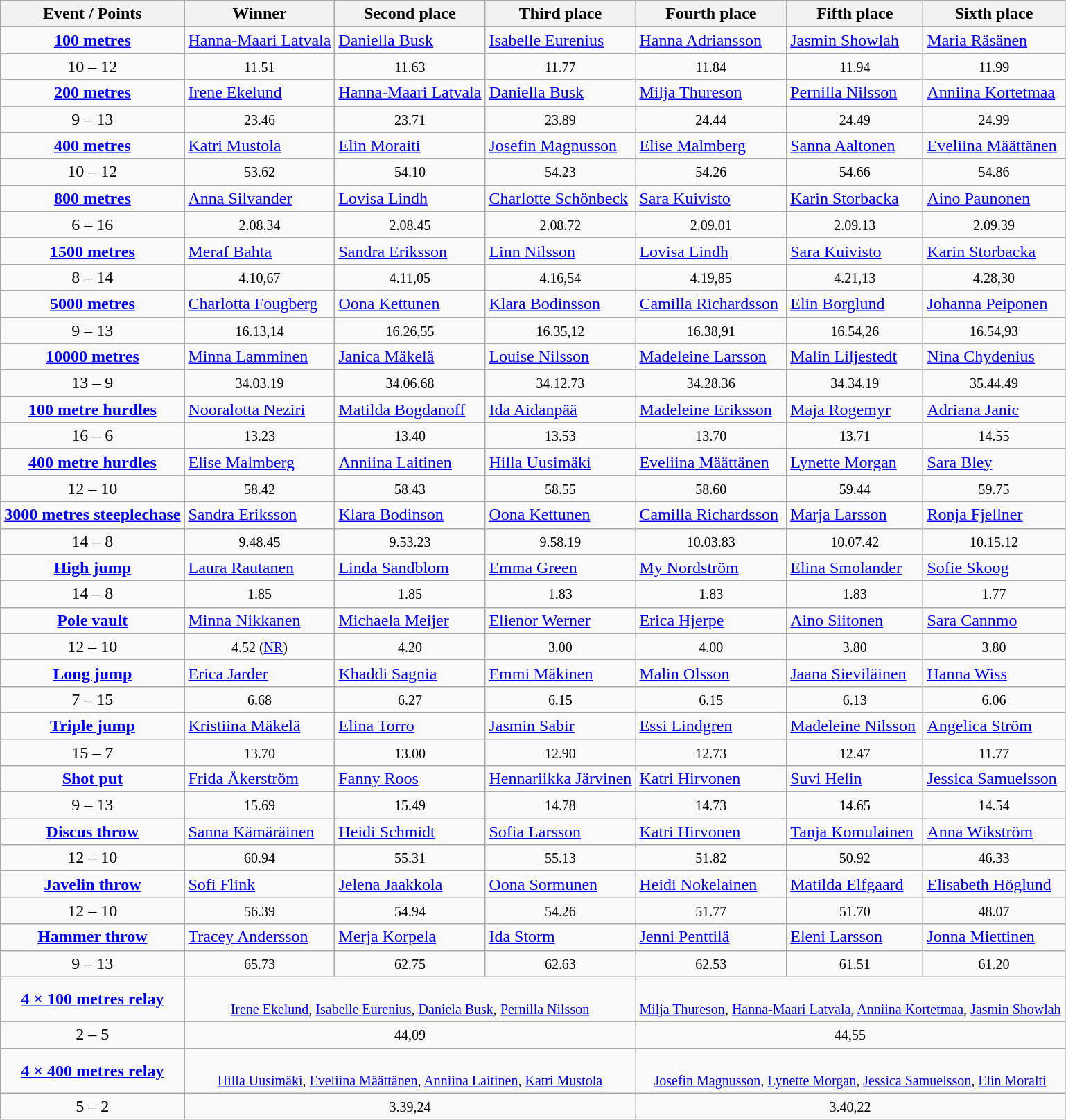<table class="wikitable" style="text-align:center;">
<tr>
<th>Event / Points</th>
<th>Winner</th>
<th>Second place</th>
<th>Third place</th>
<th>Fourth place</th>
<th>Fifth place</th>
<th>Sixth place</th>
</tr>
<tr style="text-align:left;">
<td style="text-align:center;"><strong><a href='#'>100 metres</a></strong></td>
<td> <a href='#'>Hanna-Maari Latvala</a></td>
<td> <a href='#'>Daniella Busk</a></td>
<td> <a href='#'>Isabelle Eurenius</a></td>
<td> <a href='#'>Hanna Adriansson</a></td>
<td> <a href='#'>Jasmin Showlah</a></td>
<td> <a href='#'>Maria Räsänen</a></td>
</tr>
<tr>
<td>10 – 12</td>
<td><small>11.51</small></td>
<td><small>11.63</small></td>
<td><small>11.77</small></td>
<td><small>11.84</small></td>
<td><small>11.94</small></td>
<td><small>11.99</small></td>
</tr>
<tr style="text-align:left;">
<td style="text-align:center;"><strong><a href='#'>200 metres</a></strong></td>
<td> <a href='#'>Irene Ekelund</a></td>
<td> <a href='#'>Hanna-Maari Latvala</a></td>
<td> <a href='#'>Daniella Busk</a></td>
<td> <a href='#'>Milja Thureson</a></td>
<td> <a href='#'>Pernilla Nilsson</a></td>
<td> <a href='#'>Anniina Kortetmaa</a></td>
</tr>
<tr>
<td>9 – 13</td>
<td><small>23.46</small></td>
<td><small>23.71</small></td>
<td><small>23.89</small></td>
<td><small>24.44</small></td>
<td><small>24.49</small></td>
<td><small>24.99</small></td>
</tr>
<tr style="text-align:left;">
<td style="text-align:center;"><strong><a href='#'>400 metres</a></strong></td>
<td> <a href='#'>Katri Mustola</a></td>
<td> <a href='#'>Elin Moraiti</a></td>
<td> <a href='#'>Josefin Magnusson</a></td>
<td> <a href='#'>Elise Malmberg</a></td>
<td> <a href='#'>Sanna Aaltonen</a></td>
<td> <a href='#'>Eveliina Määttänen</a></td>
</tr>
<tr>
<td>10 – 12</td>
<td><small>53.62</small></td>
<td><small>54.10</small></td>
<td><small>54.23</small></td>
<td><small>54.26</small></td>
<td><small>54.66</small></td>
<td><small>54.86</small></td>
</tr>
<tr style="text-align:left;">
<td style="text-align:center;"><strong><a href='#'>800 metres</a></strong></td>
<td> <a href='#'>Anna Silvander</a></td>
<td> <a href='#'>Lovisa Lindh</a></td>
<td> <a href='#'>Charlotte Schönbeck</a></td>
<td> <a href='#'>Sara Kuivisto</a></td>
<td> <a href='#'>Karin Storbacka</a></td>
<td> <a href='#'>Aino Paunonen</a></td>
</tr>
<tr>
<td>6 – 16</td>
<td><small>2.08.34</small></td>
<td><small>2.08.45</small></td>
<td><small>2.08.72</small></td>
<td><small>2.09.01</small></td>
<td><small>2.09.13</small></td>
<td><small>2.09.39</small></td>
</tr>
<tr style="text-align:left;">
<td style="text-align:center;"><strong><a href='#'>1500 metres</a></strong></td>
<td> <a href='#'>Meraf Bahta</a></td>
<td> <a href='#'>Sandra Eriksson</a></td>
<td> <a href='#'>Linn Nilsson</a></td>
<td> <a href='#'>Lovisa Lindh</a></td>
<td> <a href='#'>Sara Kuivisto</a></td>
<td> <a href='#'>Karin Storbacka</a></td>
</tr>
<tr>
<td>8 – 14</td>
<td><small>4.10,67</small></td>
<td><small>4.11,05</small></td>
<td><small>4.16,54</small></td>
<td><small>4.19,85</small></td>
<td><small>4.21,13</small></td>
<td><small>4.28,30</small></td>
</tr>
<tr style="text-align:left;">
<td style="text-align:center;"><strong><a href='#'>5000 metres</a></strong></td>
<td> <a href='#'>Charlotta Fougberg</a></td>
<td> <a href='#'>Oona Kettunen</a></td>
<td> <a href='#'>Klara Bodinsson</a></td>
<td> <a href='#'>Camilla Richardsson</a></td>
<td> <a href='#'>Elin Borglund</a></td>
<td> <a href='#'>Johanna Peiponen</a></td>
</tr>
<tr>
<td>9 – 13</td>
<td><small>16.13,14</small></td>
<td><small>16.26,55</small></td>
<td><small>16.35,12</small></td>
<td><small>16.38,91</small></td>
<td><small>16.54,26</small></td>
<td><small>16.54,93</small></td>
</tr>
<tr style="text-align:left;">
<td style="text-align:center;"><strong><a href='#'>10000 metres</a></strong></td>
<td> <a href='#'>Minna Lamminen</a></td>
<td> <a href='#'>Janica Mäkelä</a></td>
<td> <a href='#'>Louise Nilsson</a></td>
<td> <a href='#'>Madeleine Larsson</a></td>
<td> <a href='#'>Malin Liljestedt</a></td>
<td> <a href='#'>Nina Chydenius</a></td>
</tr>
<tr>
<td>13 – 9</td>
<td><small>34.03.19</small></td>
<td><small>34.06.68</small></td>
<td><small>34.12.73</small></td>
<td><small>34.28.36</small></td>
<td><small>34.34.19</small></td>
<td><small>35.44.49</small></td>
</tr>
<tr style="text-align:left;">
<td style="text-align:center;"><strong><a href='#'>100 metre hurdles</a></strong></td>
<td> <a href='#'>Nooralotta Neziri</a></td>
<td> <a href='#'>Matilda Bogdanoff</a></td>
<td> <a href='#'>Ida Aidanpää</a></td>
<td> <a href='#'>Madeleine Eriksson</a></td>
<td> <a href='#'>Maja Rogemyr</a></td>
<td> <a href='#'>Adriana Janic</a></td>
</tr>
<tr>
<td>16 – 6</td>
<td><small>13.23</small></td>
<td><small>13.40</small></td>
<td><small>13.53</small></td>
<td><small>13.70</small></td>
<td><small>13.71</small></td>
<td><small>14.55</small></td>
</tr>
<tr style="text-align:left;">
<td style="text-align:center;"><strong><a href='#'>400 metre hurdles</a></strong></td>
<td> <a href='#'>Elise Malmberg</a></td>
<td> <a href='#'>Anniina Laitinen</a></td>
<td> <a href='#'>Hilla Uusimäki</a></td>
<td> <a href='#'>Eveliina Määttänen</a></td>
<td> <a href='#'>Lynette Morgan</a></td>
<td> <a href='#'>Sara Bley</a></td>
</tr>
<tr>
<td>12 – 10</td>
<td><small>58.42</small></td>
<td><small>58.43</small></td>
<td><small>58.55</small></td>
<td><small>58.60</small></td>
<td><small>59.44</small></td>
<td><small>59.75</small></td>
</tr>
<tr style="text-align:left;">
<td style="text-align:center;"><strong><a href='#'>3000 metres steeplechase</a></strong></td>
<td> <a href='#'>Sandra Eriksson</a></td>
<td> <a href='#'>Klara Bodinson</a></td>
<td> <a href='#'>Oona Kettunen</a></td>
<td> <a href='#'>Camilla Richardsson</a></td>
<td> <a href='#'>Marja Larsson</a></td>
<td> <a href='#'>Ronja Fjellner</a></td>
</tr>
<tr>
<td>14 – 8</td>
<td><small>9.48.45</small></td>
<td><small>9.53.23</small></td>
<td><small>9.58.19</small></td>
<td><small>10.03.83</small></td>
<td><small>10.07.42</small></td>
<td><small>10.15.12</small></td>
</tr>
<tr style="text-align:left;">
<td style="text-align:center;"><strong><a href='#'>High jump</a></strong></td>
<td> <a href='#'>Laura Rautanen</a></td>
<td> <a href='#'>Linda Sandblom</a></td>
<td> <a href='#'>Emma Green</a></td>
<td> <a href='#'>My Nordström</a></td>
<td> <a href='#'>Elina Smolander</a></td>
<td> <a href='#'>Sofie Skoog</a></td>
</tr>
<tr>
<td>14 – 8</td>
<td><small>1.85</small></td>
<td><small>1.85</small></td>
<td><small>1.83</small></td>
<td><small>1.83</small></td>
<td><small>1.83</small></td>
<td><small>1.77</small></td>
</tr>
<tr style="text-align:left;">
<td style="text-align:center;"><strong><a href='#'>Pole vault</a></strong></td>
<td> <a href='#'>Minna Nikkanen</a></td>
<td> <a href='#'>Michaela Meijer</a></td>
<td> <a href='#'>Elienor Werner</a></td>
<td> <a href='#'>Erica Hjerpe</a></td>
<td> <a href='#'>Aino Siitonen</a></td>
<td> <a href='#'>Sara Cannmo</a></td>
</tr>
<tr>
<td>12 – 10</td>
<td><small>4.52 (<a href='#'>NR</a>)</small></td>
<td><small>4.20</small></td>
<td><small>3.00</small></td>
<td><small>4.00</small></td>
<td><small>3.80</small></td>
<td><small>3.80</small></td>
</tr>
<tr style="text-align:left;">
<td style="text-align:center;"><strong><a href='#'>Long jump</a></strong></td>
<td> <a href='#'>Erica Jarder</a></td>
<td> <a href='#'>Khaddi Sagnia</a></td>
<td> <a href='#'>Emmi Mäkinen</a></td>
<td> <a href='#'>Malin Olsson</a></td>
<td> <a href='#'>Jaana Sieviläinen</a></td>
<td> <a href='#'>Hanna Wiss</a></td>
</tr>
<tr>
<td>7 – 15</td>
<td><small>6.68</small></td>
<td><small>6.27</small></td>
<td><small>6.15</small></td>
<td><small>6.15</small></td>
<td><small>6.13</small></td>
<td><small>6.06</small></td>
</tr>
<tr style="text-align:left;">
<td style="text-align:center;"><strong><a href='#'>Triple jump</a></strong></td>
<td> <a href='#'>Kristiina Mäkelä</a></td>
<td> <a href='#'>Elina Torro</a></td>
<td> <a href='#'>Jasmin Sabir</a></td>
<td> <a href='#'>Essi Lindgren</a></td>
<td> <a href='#'>Madeleine Nilsson</a></td>
<td> <a href='#'>Angelica Ström</a></td>
</tr>
<tr>
<td>15 – 7</td>
<td><small>13.70</small></td>
<td><small>13.00</small></td>
<td><small>12.90</small></td>
<td><small>12.73</small></td>
<td><small>12.47</small></td>
<td><small>11.77</small></td>
</tr>
<tr style="text-align:left;">
<td style="text-align:center;"><strong><a href='#'>Shot put</a></strong></td>
<td> <a href='#'>Frida Åkerström</a></td>
<td> <a href='#'>Fanny Roos</a></td>
<td> <a href='#'>Hennariikka Järvinen</a></td>
<td> <a href='#'>Katri Hirvonen</a></td>
<td> <a href='#'>Suvi Helin</a></td>
<td> <a href='#'>Jessica Samuelsson</a></td>
</tr>
<tr>
<td>9 – 13</td>
<td><small>15.69</small></td>
<td><small>15.49</small></td>
<td><small>14.78</small></td>
<td><small>14.73</small></td>
<td><small>14.65</small></td>
<td><small>14.54</small></td>
</tr>
<tr style="text-align:left;">
<td style="text-align:center;"><strong><a href='#'>Discus throw</a></strong></td>
<td> <a href='#'>Sanna Kämäräinen</a></td>
<td> <a href='#'>Heidi Schmidt</a></td>
<td> <a href='#'>Sofia Larsson</a></td>
<td> <a href='#'>Katri Hirvonen</a></td>
<td> <a href='#'>Tanja Komulainen</a></td>
<td> <a href='#'>Anna Wikström</a></td>
</tr>
<tr>
<td>12 – 10</td>
<td><small>60.94</small></td>
<td><small>55.31</small></td>
<td><small>55.13</small></td>
<td><small>51.82</small></td>
<td><small>50.92</small></td>
<td><small>46.33</small></td>
</tr>
<tr style="text-align:left;">
<td style="text-align:center;"><strong><a href='#'>Javelin throw</a></strong></td>
<td> <a href='#'>Sofi Flink</a></td>
<td> <a href='#'>Jelena Jaakkola</a></td>
<td> <a href='#'>Oona Sormunen</a></td>
<td> <a href='#'>Heidi Nokelainen</a></td>
<td> <a href='#'>Matilda Elfgaard</a></td>
<td> <a href='#'>Elisabeth Höglund</a></td>
</tr>
<tr>
<td>12 – 10</td>
<td><small>56.39</small></td>
<td><small>54.94</small></td>
<td><small>54.26</small></td>
<td><small>51.77</small></td>
<td><small>51.70</small></td>
<td><small>48.07</small></td>
</tr>
<tr style="text-align:left;">
<td style="text-align:center;"><strong><a href='#'>Hammer throw</a></strong></td>
<td> <a href='#'>Tracey Andersson</a></td>
<td> <a href='#'>Merja Korpela</a></td>
<td> <a href='#'>Ida Storm</a></td>
<td> <a href='#'>Jenni Penttilä</a></td>
<td> <a href='#'>Eleni Larsson</a></td>
<td> <a href='#'>Jonna Miettinen</a></td>
</tr>
<tr>
<td>9 – 13</td>
<td><small>65.73</small></td>
<td><small>62.75</small></td>
<td><small>62.63</small></td>
<td><small>62.53</small></td>
<td><small>61.51</small></td>
<td><small>61.20</small></td>
</tr>
<tr>
<td><strong><a href='#'>4 × 100 metres relay</a></strong></td>
<td colspan="3"> <br> <small><a href='#'>Irene Ekelund</a>, <a href='#'>Isabelle Eurenius</a>, <a href='#'>Daniela Busk</a>, <a href='#'>Pernilla Nilsson</a></small></td>
<td colspan="3"> <br> <small><a href='#'>Milja Thureson</a>, <a href='#'>Hanna-Maari Latvala</a>, <a href='#'>Anniina Kortetmaa</a>, <a href='#'>Jasmin Showlah</a></small></td>
</tr>
<tr>
<td>2 – 5</td>
<td colspan="3"><small>44,09</small></td>
<td colspan="3"><small>44,55</small></td>
</tr>
<tr>
<td><strong><a href='#'>4 × 400 metres relay</a></strong></td>
<td colspan="3"> <br> <small><a href='#'>Hilla Uusimäki</a>, <a href='#'>Eveliina Määttänen</a>, <a href='#'>Anniina Laitinen</a>, <a href='#'>Katri Mustola</a></small></td>
<td colspan="3"> <br> <small><a href='#'>Josefin Magnusson</a>, <a href='#'>Lynette Morgan</a>, <a href='#'>Jessica Samuelsson</a>, <a href='#'>Elin Moralti</a></small></td>
</tr>
<tr>
<td>5 – 2</td>
<td colspan="3"><small>3.39,24</small></td>
<td colspan="3"><small>3.40,22</small></td>
</tr>
</table>
